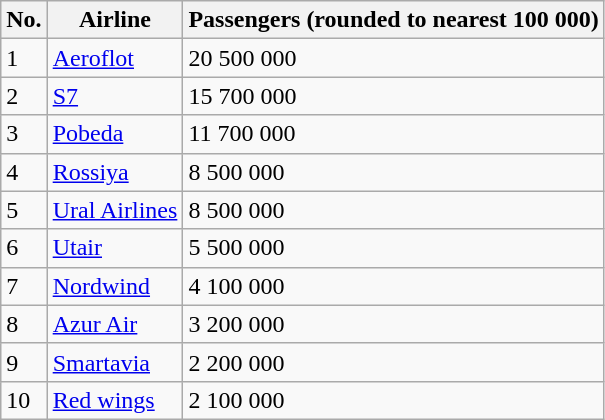<table class="wikitable sortable">
<tr>
<th>No.</th>
<th>Airline</th>
<th>Passengers (rounded to nearest 100 000)</th>
</tr>
<tr>
<td>1</td>
<td><a href='#'>Aeroflot</a></td>
<td>20 500 000</td>
</tr>
<tr>
<td>2</td>
<td><a href='#'>S7</a></td>
<td>15 700 000</td>
</tr>
<tr>
<td>3</td>
<td><a href='#'>Pobeda</a></td>
<td>11 700 000</td>
</tr>
<tr>
<td>4</td>
<td><a href='#'>Rossiya</a></td>
<td>8 500 000</td>
</tr>
<tr>
<td>5</td>
<td><a href='#'>Ural Airlines</a></td>
<td>8 500 000</td>
</tr>
<tr>
<td>6</td>
<td><a href='#'>Utair</a></td>
<td>5 500 000</td>
</tr>
<tr>
<td>7</td>
<td><a href='#'>Nordwind</a></td>
<td>4 100 000</td>
</tr>
<tr>
<td>8</td>
<td><a href='#'>Azur Air</a></td>
<td>3 200 000</td>
</tr>
<tr>
<td>9</td>
<td><a href='#'>Smartavia</a></td>
<td>2 200 000</td>
</tr>
<tr>
<td>10</td>
<td><a href='#'>Red wings</a></td>
<td>2 100 000</td>
</tr>
</table>
